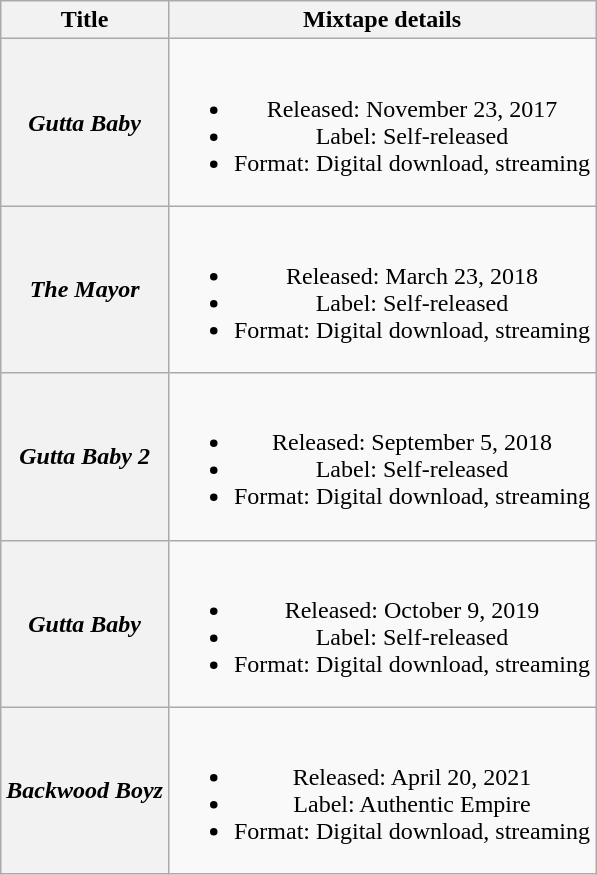<table class="wikitable plainrowheaders" style="text-align:center;">
<tr>
<th>Title</th>
<th>Mixtape details</th>
</tr>
<tr>
<th scope="row"><em>Gutta Baby</em></th>
<td><br><ul><li>Released: November 23, 2017</li><li>Label: Self-released</li><li>Format: Digital download, streaming</li></ul></td>
</tr>
<tr>
<th scope="row"><em>The Mayor</em></th>
<td><br><ul><li>Released: March 23, 2018</li><li>Label: Self-released</li><li>Format: Digital download, streaming</li></ul></td>
</tr>
<tr>
<th scope="row"><em>Gutta Baby 2</em></th>
<td><br><ul><li>Released: September 5, 2018</li><li>Label: Self-released</li><li>Format: Digital download, streaming</li></ul></td>
</tr>
<tr>
<th scope="row"><em>Gutta Baby </em></th>
<td><br><ul><li>Released: October 9, 2019</li><li>Label: Self-released</li><li>Format: Digital download, streaming</li></ul></td>
</tr>
<tr>
<th scope="row"><em>Backwood Boyz</em><br></th>
<td><br><ul><li>Released: April 20, 2021</li><li>Label: Authentic Empire</li><li>Format: Digital download, streaming</li></ul></td>
</tr>
</table>
